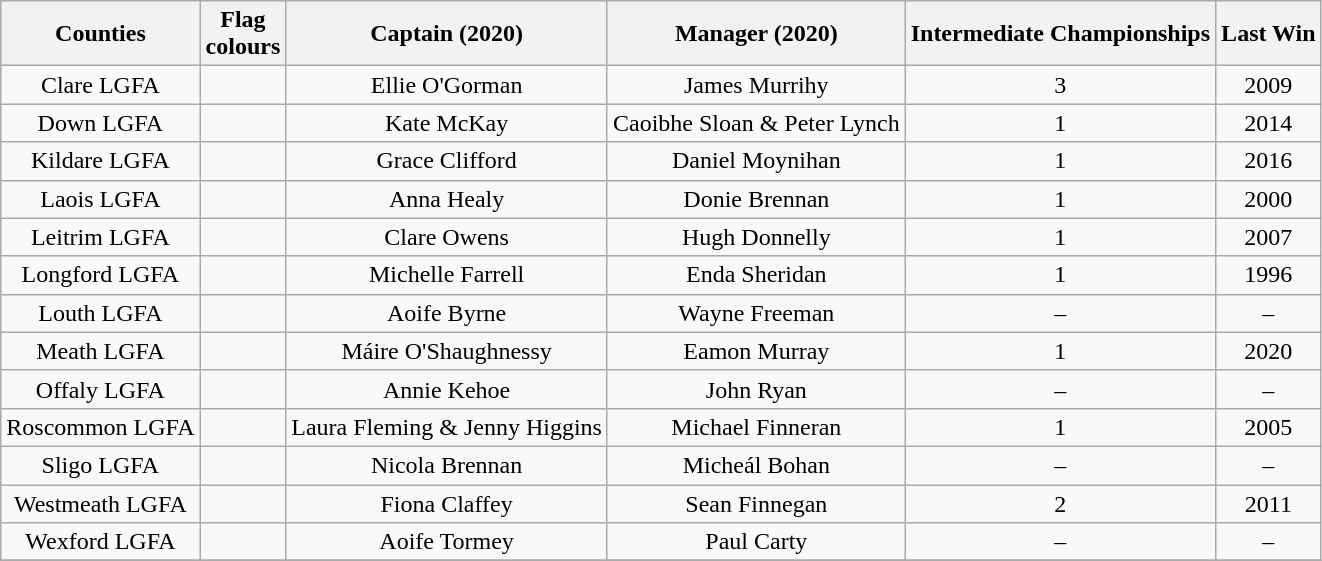<table class="wikitable sortable" style="text-align:center">
<tr>
<th>Counties</th>
<th>Flag<br>colours</th>
<th>Captain (2020)</th>
<th>Manager (2020)</th>
<th>Intermediate Championships</th>
<th>Last Win</th>
</tr>
<tr>
<td>Clare LGFA</td>
<td></td>
<td>Ellie O'Gorman</td>
<td>James Murrihy</td>
<td>3</td>
<td>2009</td>
</tr>
<tr>
<td>Down LGFA</td>
<td></td>
<td>Kate McKay</td>
<td>Caoibhe Sloan & Peter Lynch</td>
<td>1</td>
<td>2014</td>
</tr>
<tr>
<td>Kildare LGFA</td>
<td></td>
<td>Grace Clifford</td>
<td>Daniel Moynihan</td>
<td>1</td>
<td>2016</td>
</tr>
<tr>
<td>Laois LGFA</td>
<td></td>
<td>Anna Healy</td>
<td>Donie Brennan</td>
<td>1</td>
<td>2000</td>
</tr>
<tr>
<td>Leitrim LGFA</td>
<td></td>
<td>Clare Owens</td>
<td>Hugh Donnelly</td>
<td>1</td>
<td>2007</td>
</tr>
<tr>
<td>Longford LGFA</td>
<td></td>
<td>Michelle Farrell</td>
<td>Enda Sheridan</td>
<td>1</td>
<td>1996</td>
</tr>
<tr>
<td>Louth LGFA</td>
<td></td>
<td>Aoife Byrne</td>
<td>Wayne Freeman</td>
<td>–</td>
<td>–</td>
</tr>
<tr>
<td>Meath LGFA</td>
<td></td>
<td>Máire O'Shaughnessy</td>
<td>Eamon Murray</td>
<td>1</td>
<td>2020</td>
</tr>
<tr>
<td>Offaly LGFA</td>
<td></td>
<td>Annie Kehoe</td>
<td>John Ryan</td>
<td>–</td>
<td>–</td>
</tr>
<tr>
<td>Roscommon LGFA</td>
<td></td>
<td>Laura Fleming & Jenny Higgins</td>
<td>Michael Finneran</td>
<td>1</td>
<td>2005</td>
</tr>
<tr>
<td>Sligo LGFA</td>
<td></td>
<td>Nicola Brennan</td>
<td>Micheál Bohan</td>
<td>–</td>
<td>–</td>
</tr>
<tr>
<td>Westmeath LGFA</td>
<td></td>
<td>Fiona Claffey</td>
<td>Sean Finnegan</td>
<td>2</td>
<td>2011</td>
</tr>
<tr>
<td>Wexford LGFA</td>
<td></td>
<td>Aoife Tormey</td>
<td>Paul Carty</td>
<td>–</td>
<td>–</td>
</tr>
<tr>
</tr>
</table>
